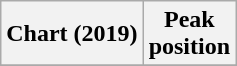<table class="wikitable plainrowheaders" style="text-align:center">
<tr>
<th>Chart (2019)</th>
<th>Peak<br>position</th>
</tr>
<tr>
</tr>
</table>
